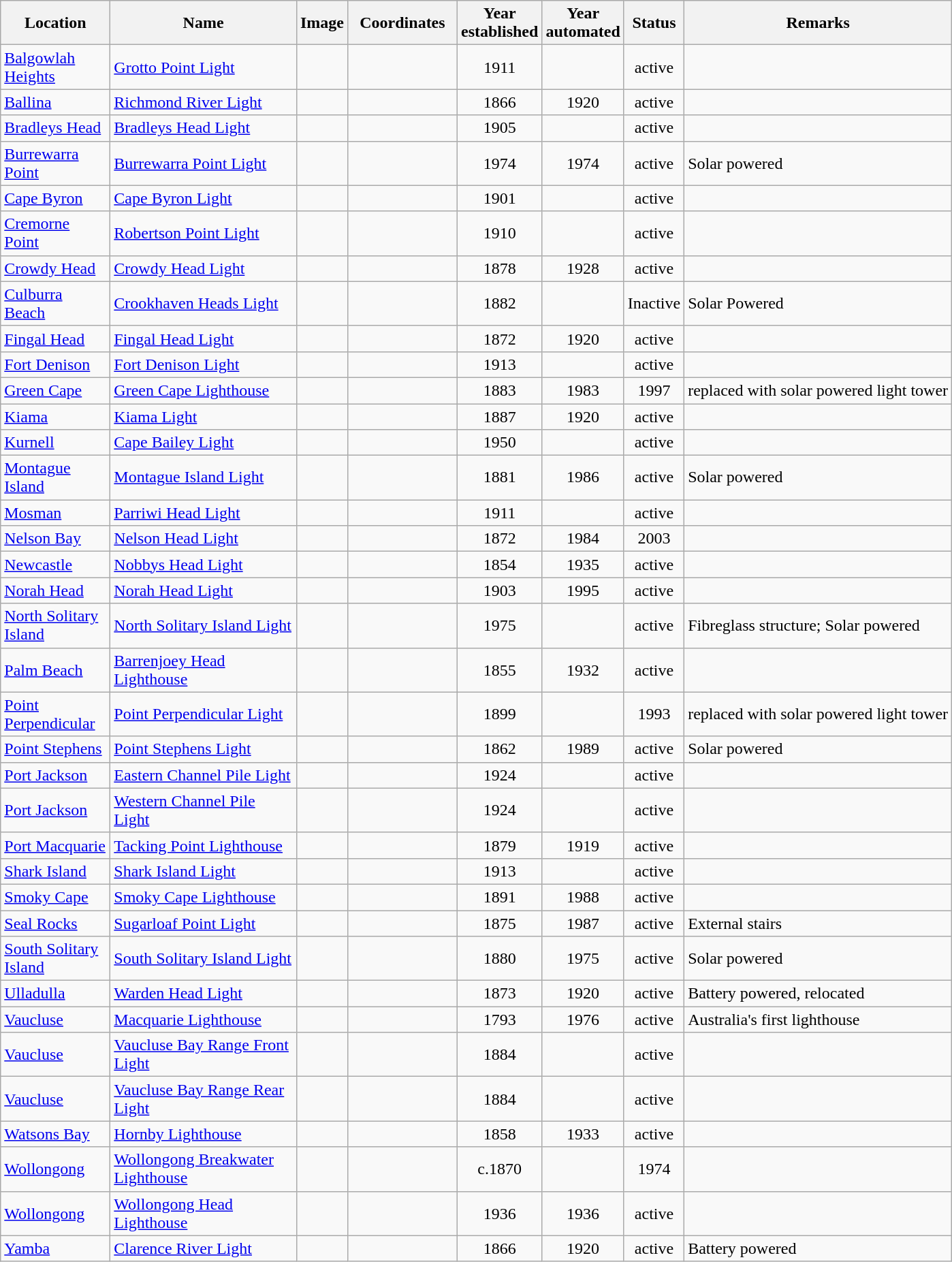<table class="wikitable sortable">
<tr>
<th width="100">Location</th>
<th width="175">Name</th>
<th class="unsortable">Image</th>
<th width="100">Coordinates</th>
<th>Year<br>established</th>
<th>Year<br>automated</th>
<th>Status</th>
<th>Remarks</th>
</tr>
<tr>
<td><a href='#'>Balgowlah Heights</a></td>
<td><a href='#'>Grotto Point Light</a></td>
<td></td>
<td></td>
<td style="text-align: center;">1911</td>
<td></td>
<td style="text-align: center;">active</td>
<td></td>
</tr>
<tr>
<td><a href='#'>Ballina</a></td>
<td><a href='#'>Richmond River Light</a></td>
<td></td>
<td></td>
<td style="text-align: center;">1866</td>
<td style="text-align: center;">1920</td>
<td style="text-align: center;">active</td>
<td></td>
</tr>
<tr>
<td><a href='#'>Bradleys Head</a></td>
<td><a href='#'>Bradleys Head Light</a></td>
<td></td>
<td></td>
<td style="text-align: center;">1905</td>
<td></td>
<td style="text-align: center;">active</td>
<td></td>
</tr>
<tr>
<td><a href='#'>Burrewarra Point</a></td>
<td><a href='#'>Burrewarra Point Light</a></td>
<td></td>
<td></td>
<td style="text-align: center;">1974</td>
<td style="text-align: center;">1974</td>
<td style="text-align: center;">active</td>
<td>Solar powered</td>
</tr>
<tr>
<td><a href='#'>Cape Byron</a></td>
<td><a href='#'>Cape Byron Light</a></td>
<td></td>
<td></td>
<td style="text-align: center;">1901</td>
<td></td>
<td style="text-align: center;">active</td>
<td></td>
</tr>
<tr>
<td><a href='#'>Cremorne Point</a></td>
<td><a href='#'>Robertson Point Light</a></td>
<td></td>
<td></td>
<td style="text-align: center;">1910</td>
<td></td>
<td style="text-align: center;">active</td>
<td></td>
</tr>
<tr>
<td><a href='#'>Crowdy Head</a></td>
<td><a href='#'>Crowdy Head Light</a></td>
<td></td>
<td></td>
<td style="text-align: center;">1878</td>
<td style="text-align: center;">1928</td>
<td style="text-align: center;">active</td>
<td></td>
</tr>
<tr>
<td><a href='#'>Culburra Beach</a></td>
<td><a href='#'>Crookhaven Heads Light</a></td>
<td></td>
<td></td>
<td style="text-align: center;">1882</td>
<td></td>
<td style="text-align: center;">Inactive</td>
<td>Solar Powered</td>
</tr>
<tr>
<td><a href='#'>Fingal Head</a></td>
<td><a href='#'>Fingal Head Light</a></td>
<td></td>
<td></td>
<td style="text-align: center;">1872</td>
<td style="text-align: center;">1920</td>
<td style="text-align: center;">active</td>
<td></td>
</tr>
<tr>
<td><a href='#'>Fort Denison</a></td>
<td><a href='#'>Fort Denison Light</a></td>
<td></td>
<td></td>
<td style="text-align: center;">1913</td>
<td></td>
<td style="text-align: center;">active</td>
<td></td>
</tr>
<tr>
<td><a href='#'>Green Cape</a></td>
<td><a href='#'>Green Cape Lighthouse</a></td>
<td></td>
<td></td>
<td style="text-align: center;">1883</td>
<td style="text-align: center;">1983</td>
<td style="text-align: center;">1997</td>
<td>replaced with solar powered light tower </td>
</tr>
<tr>
<td><a href='#'>Kiama</a></td>
<td><a href='#'>Kiama Light</a></td>
<td></td>
<td></td>
<td style="text-align: center;">1887</td>
<td style="text-align: center;">1920</td>
<td style="text-align: center;">active</td>
<td></td>
</tr>
<tr>
<td><a href='#'>Kurnell</a></td>
<td><a href='#'>Cape Bailey Light</a></td>
<td></td>
<td></td>
<td style="text-align: center;">1950</td>
<td></td>
<td style="text-align: center;">active</td>
<td></td>
</tr>
<tr>
<td><a href='#'>Montague Island</a></td>
<td><a href='#'>Montague Island Light</a></td>
<td></td>
<td></td>
<td style="text-align: center;">1881</td>
<td style="text-align: center;">1986</td>
<td style="text-align: center;">active</td>
<td>Solar powered</td>
</tr>
<tr>
<td><a href='#'>Mosman</a></td>
<td><a href='#'>Parriwi Head Light</a></td>
<td></td>
<td></td>
<td style="text-align: center;">1911</td>
<td></td>
<td style="text-align: center;">active</td>
<td></td>
</tr>
<tr>
<td><a href='#'>Nelson Bay</a></td>
<td><a href='#'>Nelson Head Light</a></td>
<td></td>
<td></td>
<td style="text-align: center;">1872</td>
<td style="text-align: center;">1984</td>
<td style="text-align: center;">2003</td>
<td></td>
</tr>
<tr>
<td><a href='#'>Newcastle</a></td>
<td><a href='#'>Nobbys Head Light</a></td>
<td></td>
<td></td>
<td style="text-align: center;">1854</td>
<td style="text-align: center;">1935</td>
<td style="text-align: center;">active</td>
<td></td>
</tr>
<tr>
<td><a href='#'>Norah Head</a></td>
<td><a href='#'>Norah Head Light</a></td>
<td></td>
<td></td>
<td style="text-align: center;">1903</td>
<td style="text-align: center;">1995</td>
<td style="text-align: center;">active</td>
<td></td>
</tr>
<tr>
<td><a href='#'>North Solitary Island</a></td>
<td><a href='#'>North Solitary Island Light</a></td>
<td></td>
<td></td>
<td style="text-align: center;">1975</td>
<td></td>
<td style="text-align: center;">active</td>
<td>Fibreglass structure; Solar powered</td>
</tr>
<tr>
<td><a href='#'>Palm Beach</a></td>
<td><a href='#'>Barrenjoey Head Lighthouse</a></td>
<td></td>
<td></td>
<td style="text-align: center;">1855</td>
<td style="text-align: center;">1932</td>
<td style="text-align: center;">active</td>
<td></td>
</tr>
<tr>
<td><a href='#'>Point Perpendicular</a></td>
<td><a href='#'>Point Perpendicular Light</a></td>
<td></td>
<td></td>
<td style="text-align: center;">1899</td>
<td></td>
<td style="text-align: center;">1993</td>
<td>replaced with solar powered light tower </td>
</tr>
<tr>
<td><a href='#'>Point Stephens</a></td>
<td><a href='#'>Point Stephens Light</a></td>
<td></td>
<td></td>
<td style="text-align: center;">1862</td>
<td style="text-align: center;">1989</td>
<td style="text-align: center;">active</td>
<td>Solar powered</td>
</tr>
<tr>
<td><a href='#'>Port Jackson</a></td>
<td><a href='#'>Eastern Channel Pile Light</a></td>
<td></td>
<td></td>
<td style="text-align: center;">1924</td>
<td></td>
<td style="text-align: center;">active</td>
<td></td>
</tr>
<tr>
<td><a href='#'>Port Jackson</a></td>
<td><a href='#'>Western Channel Pile Light</a></td>
<td></td>
<td></td>
<td style="text-align: center;">1924</td>
<td></td>
<td style="text-align: center;">active</td>
<td></td>
</tr>
<tr>
<td><a href='#'>Port Macquarie</a></td>
<td><a href='#'>Tacking Point Lighthouse</a></td>
<td></td>
<td></td>
<td style="text-align: center;">1879</td>
<td style="text-align: center;">1919</td>
<td style="text-align: center;">active</td>
<td></td>
</tr>
<tr>
<td><a href='#'>Shark Island</a></td>
<td><a href='#'>Shark Island Light</a></td>
<td></td>
<td></td>
<td style="text-align: center;">1913</td>
<td></td>
<td style="text-align: center;">active</td>
<td></td>
</tr>
<tr>
<td><a href='#'>Smoky Cape</a></td>
<td><a href='#'>Smoky Cape Lighthouse</a></td>
<td></td>
<td></td>
<td style="text-align: center;">1891</td>
<td style="text-align: center;">1988</td>
<td style="text-align: center;">active</td>
<td></td>
</tr>
<tr>
<td><a href='#'>Seal Rocks</a></td>
<td><a href='#'>Sugarloaf Point Light</a></td>
<td></td>
<td></td>
<td style="text-align: center;">1875</td>
<td style="text-align: center;">1987</td>
<td style="text-align: center;">active</td>
<td>External stairs</td>
</tr>
<tr>
<td><a href='#'>South Solitary Island</a></td>
<td><a href='#'>South Solitary Island Light</a></td>
<td></td>
<td></td>
<td style="text-align: center;">1880</td>
<td style="text-align: center;">1975</td>
<td style="text-align: center;">active</td>
<td>Solar powered</td>
</tr>
<tr>
<td><a href='#'>Ulladulla</a></td>
<td><a href='#'>Warden Head Light</a></td>
<td></td>
<td></td>
<td style="text-align: center;">1873</td>
<td style="text-align: center;">1920</td>
<td style="text-align: center;">active</td>
<td>Battery powered, relocated</td>
</tr>
<tr>
<td><a href='#'>Vaucluse</a></td>
<td><a href='#'>Macquarie Lighthouse</a></td>
<td></td>
<td></td>
<td style="text-align: center;">1793</td>
<td style="text-align: center;">1976</td>
<td style="text-align: center;">active</td>
<td>Australia's first lighthouse</td>
</tr>
<tr>
<td><a href='#'>Vaucluse</a></td>
<td><a href='#'>Vaucluse Bay Range Front Light</a></td>
<td></td>
<td></td>
<td style="text-align: center;">1884</td>
<td></td>
<td style="text-align: center;">active</td>
<td></td>
</tr>
<tr>
<td><a href='#'>Vaucluse</a></td>
<td><a href='#'>Vaucluse Bay Range Rear Light</a></td>
<td></td>
<td></td>
<td style="text-align: center;">1884</td>
<td></td>
<td style="text-align: center;">active</td>
<td></td>
</tr>
<tr>
<td><a href='#'>Watsons Bay</a></td>
<td><a href='#'>Hornby Lighthouse</a></td>
<td></td>
<td></td>
<td style="text-align: center;">1858</td>
<td style="text-align: center;">1933</td>
<td style="text-align: center;">active</td>
<td></td>
</tr>
<tr>
<td><a href='#'>Wollongong</a></td>
<td><a href='#'>Wollongong Breakwater Lighthouse</a></td>
<td></td>
<td></td>
<td style="text-align: center;">c.1870</td>
<td></td>
<td style="text-align: center;">1974</td>
<td></td>
</tr>
<tr>
<td><a href='#'>Wollongong</a></td>
<td><a href='#'>Wollongong Head Lighthouse</a></td>
<td></td>
<td></td>
<td style="text-align: center;">1936</td>
<td style="text-align: center;">1936</td>
<td style="text-align: center;">active</td>
<td></td>
</tr>
<tr>
<td><a href='#'>Yamba</a></td>
<td><a href='#'>Clarence River Light</a></td>
<td></td>
<td></td>
<td style="text-align: center;">1866</td>
<td style="text-align: center;">1920</td>
<td style="text-align: center;">active</td>
<td>Battery powered</td>
</tr>
</table>
